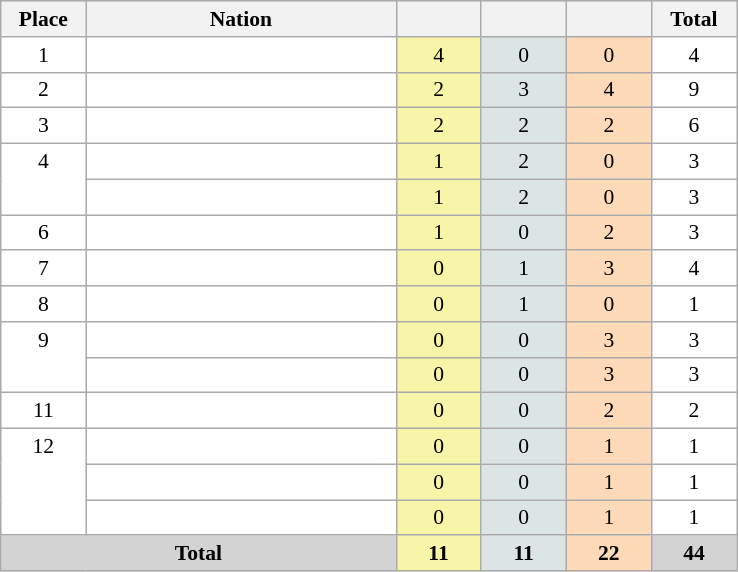<table class=wikitable style="border:1px solid #AAAAAA;font-size:90%">
<tr bgcolor="#EFEFEF">
<th width=50>Place</th>
<th width=200>Nation</th>
<th width=50></th>
<th width=50></th>
<th width=50></th>
<th width=50>Total</th>
</tr>
<tr align="center" valign="top" bgcolor="#FFFFFF">
<td>1</td>
<td align="left"></td>
<td style="background:#F7F6A8;">4</td>
<td style="background:#DCE5E5;">0</td>
<td style="background:#FFDAB9;">0</td>
<td>4</td>
</tr>
<tr align="center" valign="top" bgcolor="#FFFFFF">
<td>2</td>
<td align="left"></td>
<td style="background:#F7F6A8;">2</td>
<td style="background:#DCE5E5;">3</td>
<td style="background:#FFDAB9;">4</td>
<td>9</td>
</tr>
<tr align="center" valign="top" bgcolor="#FFFFFF">
<td>3</td>
<td align="left"></td>
<td style="background:#F7F6A8;">2</td>
<td style="background:#DCE5E5;">2</td>
<td style="background:#FFDAB9;">2</td>
<td>6</td>
</tr>
<tr align="center" valign="top" bgcolor="#FFFFFF">
<td rowspan="2" valign="center">4</td>
<td align="left"></td>
<td style="background:#F7F6A8;">1</td>
<td style="background:#DCE5E5;">2</td>
<td style="background:#FFDAB9;">0</td>
<td>3</td>
</tr>
<tr align="center" valign="top" bgcolor="#FFFFFF">
<td align="left"></td>
<td style="background:#F7F6A8;">1</td>
<td style="background:#DCE5E5;">2</td>
<td style="background:#FFDAB9;">0</td>
<td>3</td>
</tr>
<tr align="center" valign="top" bgcolor="#FFFFFF">
<td>6</td>
<td align="left"></td>
<td style="background:#F7F6A8;">1</td>
<td style="background:#DCE5E5;">0</td>
<td style="background:#FFDAB9;">2</td>
<td>3</td>
</tr>
<tr align="center" valign="top" bgcolor="#FFFFFF">
<td>7</td>
<td align="left"></td>
<td style="background:#F7F6A8;">0</td>
<td style="background:#DCE5E5;">1</td>
<td style="background:#FFDAB9;">3</td>
<td>4</td>
</tr>
<tr align="center" valign="top" bgcolor="#FFFFFF">
<td>8</td>
<td align="left"></td>
<td style="background:#F7F6A8;">0</td>
<td style="background:#DCE5E5;">1</td>
<td style="background:#FFDAB9;">0</td>
<td>1</td>
</tr>
<tr align="center" valign="top" bgcolor="#FFFFFF">
<td rowspan="2" valign="center">9</td>
<td align="left"></td>
<td style="background:#F7F6A8;">0</td>
<td style="background:#DCE5E5;">0</td>
<td style="background:#FFDAB9;">3</td>
<td>3</td>
</tr>
<tr align="center" valign="top" bgcolor="#FFFFFF">
<td align="left"></td>
<td style="background:#F7F6A8;">0</td>
<td style="background:#DCE5E5;">0</td>
<td style="background:#FFDAB9;">3</td>
<td>3</td>
</tr>
<tr align="center" valign="top" bgcolor="#FFFFFF">
<td>11</td>
<td align="left"></td>
<td style="background:#F7F6A8;">0</td>
<td style="background:#DCE5E5;">0</td>
<td style="background:#FFDAB9;">2</td>
<td>2</td>
</tr>
<tr align="center" valign="top" bgcolor="#FFFFFF">
<td rowspan="3" valign="center">12</td>
<td align="left"></td>
<td style="background:#F7F6A8;">0</td>
<td style="background:#DCE5E5;">0</td>
<td style="background:#FFDAB9;">1</td>
<td>1</td>
</tr>
<tr align="center" valign="top" bgcolor="#FFFFFF">
<td align="left"></td>
<td style="background:#F7F6A8;">0</td>
<td style="background:#DCE5E5;">0</td>
<td style="background:#FFDAB9;">1</td>
<td>1</td>
</tr>
<tr align="center" valign="top" bgcolor="#FFFFFF">
<td align="left"></td>
<td style="background:#F7F6A8;">0</td>
<td style="background:#DCE5E5;">0</td>
<td style="background:#FFDAB9;">1</td>
<td>1</td>
</tr>
<tr align="center">
<td colspan="2" bgcolor=D3D3D3><strong>Total</strong></td>
<td style="background:#F7F6A8;"><strong>11</strong></td>
<td style="background:#DCE5E5;"><strong>11</strong></td>
<td style="background:#FFDAB9;"><strong>22</strong></td>
<td bgcolor=D3D3D3><strong>44</strong></td>
</tr>
</table>
